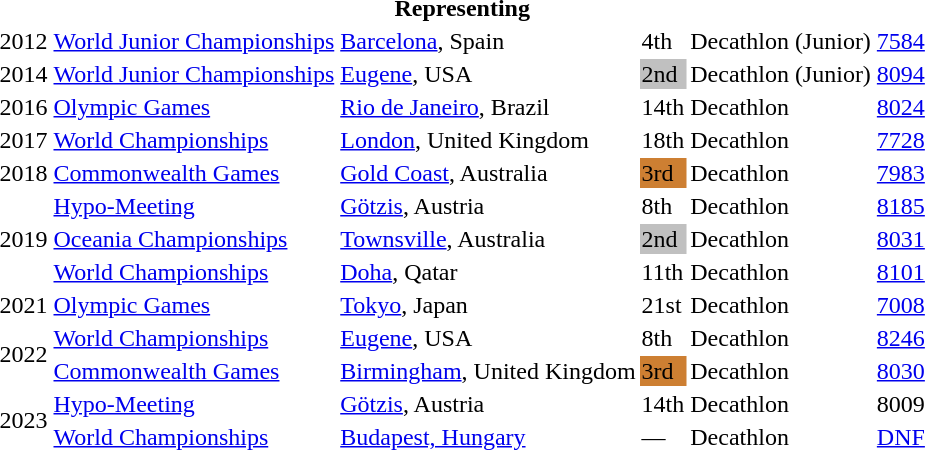<table>
<tr>
<th colspan="7">Representing </th>
</tr>
<tr>
<td>2012</td>
<td><a href='#'>World Junior Championships</a></td>
<td><a href='#'>Barcelona</a>, Spain</td>
<td>4th</td>
<td>Decathlon (Junior)</td>
<td><a href='#'>7584</a></td>
</tr>
<tr>
<td>2014</td>
<td><a href='#'>World Junior Championships</a></td>
<td><a href='#'>Eugene</a>, USA</td>
<td style="background:silver;">2nd</td>
<td>Decathlon (Junior)</td>
<td><a href='#'>8094</a></td>
</tr>
<tr>
<td>2016</td>
<td><a href='#'>Olympic Games</a></td>
<td><a href='#'>Rio de Janeiro</a>, Brazil</td>
<td>14th</td>
<td>Decathlon</td>
<td><a href='#'>8024</a></td>
</tr>
<tr>
<td>2017</td>
<td><a href='#'>World Championships</a></td>
<td><a href='#'>London</a>, United Kingdom</td>
<td>18th</td>
<td>Decathlon</td>
<td><a href='#'>7728</a></td>
</tr>
<tr>
<td>2018</td>
<td><a href='#'>Commonwealth Games</a></td>
<td><a href='#'>Gold Coast</a>, Australia</td>
<td bgcolor="#cd7f32">3rd</td>
<td>Decathlon</td>
<td><a href='#'>7983</a></td>
</tr>
<tr>
<td rowspan=3>2019</td>
<td><a href='#'>Hypo-Meeting</a></td>
<td><a href='#'>Götzis</a>, Austria</td>
<td>8th</td>
<td>Decathlon</td>
<td><a href='#'>8185</a></td>
</tr>
<tr>
<td><a href='#'>Oceania Championships</a></td>
<td><a href='#'>Townsville</a>, Australia</td>
<td style="background:silver;">2nd</td>
<td>Decathlon</td>
<td><a href='#'>8031</a></td>
</tr>
<tr>
<td><a href='#'>World Championships</a></td>
<td><a href='#'>Doha</a>, Qatar</td>
<td>11th</td>
<td>Decathlon</td>
<td><a href='#'>8101</a></td>
</tr>
<tr>
<td>2021</td>
<td><a href='#'>Olympic Games</a></td>
<td><a href='#'>Tokyo</a>, Japan</td>
<td>21st</td>
<td>Decathlon</td>
<td><a href='#'>7008</a></td>
</tr>
<tr>
<td rowspan=2>2022</td>
<td><a href='#'>World Championships</a></td>
<td><a href='#'>Eugene</a>, USA</td>
<td>8th</td>
<td>Decathlon</td>
<td><a href='#'>8246</a></td>
</tr>
<tr>
<td><a href='#'>Commonwealth Games</a></td>
<td><a href='#'>Birmingham</a>, United Kingdom</td>
<td bgcolor="#cd7f32">3rd</td>
<td>Decathlon</td>
<td><a href='#'>8030</a></td>
</tr>
<tr>
<td rowspan=2>2023</td>
<td><a href='#'>Hypo-Meeting</a></td>
<td><a href='#'>Götzis</a>, Austria</td>
<td>14th</td>
<td>Decathlon</td>
<td>8009</td>
</tr>
<tr>
<td><a href='#'>World Championships</a></td>
<td><a href='#'>Budapest, Hungary</a></td>
<td>—</td>
<td>Decathlon</td>
<td><a href='#'>DNF</a></td>
</tr>
</table>
